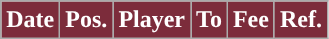<table class="wikitable plainrowheaders sortable">
<tr>
<th style="background:#7C2C3B; color:#FFFFFF; ">Date</th>
<th style="background:#7C2C3B; color:#FFFFFF; ">Pos.</th>
<th style="background:#7C2C3B; color:#FFFFFF; ">Player</th>
<th style="background:#7C2C3B; color:#FFFFFF; ">To</th>
<th style="background:#7C2C3B; color:#FFFFFF; ">Fee</th>
<th style="background:#7C2C3B; color:#FFFFFF; ">Ref.</th>
</tr>
</table>
